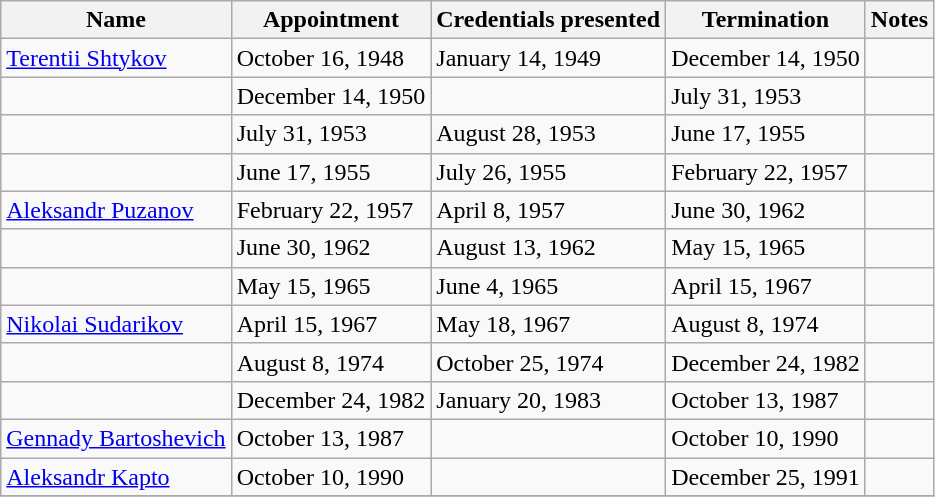<table class="wikitable">
<tr valign="middle">
<th>Name</th>
<th>Appointment</th>
<th>Credentials presented</th>
<th>Termination</th>
<th>Notes</th>
</tr>
<tr>
<td><a href='#'>Terentii Shtykov</a></td>
<td>October 16, 1948</td>
<td>January 14, 1949</td>
<td>December 14, 1950</td>
<td></td>
</tr>
<tr>
<td></td>
<td>December 14, 1950</td>
<td></td>
<td>July 31, 1953</td>
<td></td>
</tr>
<tr>
<td></td>
<td>July 31, 1953</td>
<td>August 28, 1953</td>
<td>June 17, 1955</td>
<td></td>
</tr>
<tr>
<td></td>
<td>June 17, 1955</td>
<td>July 26, 1955</td>
<td>February 22, 1957</td>
<td></td>
</tr>
<tr>
<td><a href='#'>Aleksandr Puzanov</a></td>
<td>February 22, 1957</td>
<td>April 8, 1957</td>
<td>June 30, 1962</td>
<td></td>
</tr>
<tr>
<td></td>
<td>June 30, 1962</td>
<td>August 13, 1962</td>
<td>May 15, 1965</td>
<td></td>
</tr>
<tr>
<td></td>
<td>May 15, 1965</td>
<td>June 4, 1965</td>
<td>April 15, 1967</td>
<td></td>
</tr>
<tr>
<td><a href='#'>Nikolai Sudarikov</a></td>
<td>April 15, 1967</td>
<td>May 18, 1967</td>
<td>August 8, 1974</td>
<td></td>
</tr>
<tr>
<td></td>
<td>August 8, 1974</td>
<td>October 25, 1974</td>
<td>December 24, 1982</td>
<td></td>
</tr>
<tr>
<td></td>
<td>December 24, 1982</td>
<td>January 20, 1983</td>
<td>October 13, 1987</td>
<td></td>
</tr>
<tr>
<td><a href='#'>Gennady Bartoshevich</a></td>
<td>October 13, 1987</td>
<td></td>
<td>October 10, 1990</td>
<td></td>
</tr>
<tr>
<td><a href='#'>Aleksandr Kapto</a></td>
<td>October 10, 1990</td>
<td></td>
<td>December 25, 1991</td>
<td></td>
</tr>
<tr>
</tr>
</table>
